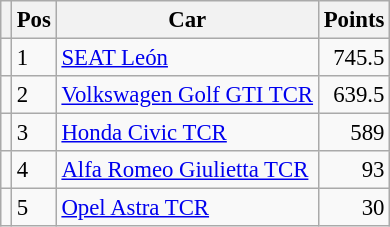<table class="wikitable" style="font-size: 95%;">
<tr>
<th></th>
<th>Pos</th>
<th>Car</th>
<th>Points</th>
</tr>
<tr>
<td align="left"></td>
<td>1</td>
<td><a href='#'>SEAT León</a></td>
<td align="right">745.5</td>
</tr>
<tr>
<td align="left"></td>
<td>2</td>
<td><a href='#'>Volkswagen Golf GTI TCR</a></td>
<td align="right">639.5</td>
</tr>
<tr>
<td align="left"></td>
<td>3</td>
<td><a href='#'>Honda Civic TCR</a></td>
<td align="right">589</td>
</tr>
<tr>
<td align="left"></td>
<td>4</td>
<td><a href='#'>Alfa Romeo Giulietta TCR</a></td>
<td align="right">93</td>
</tr>
<tr>
<td align="left"></td>
<td>5</td>
<td><a href='#'>Opel Astra TCR</a></td>
<td align="right">30</td>
</tr>
</table>
